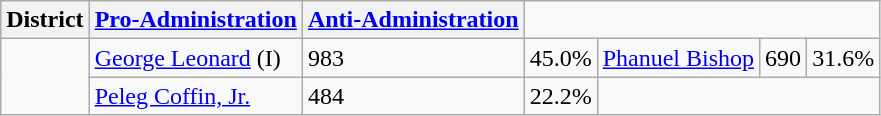<table class=wikitable>
<tr>
<th>District</th>
<th><a href='#'>Pro-Administration</a></th>
<th><a href='#'>Anti-Administration</a></th>
</tr>
<tr>
<td rowspan=2></td>
<td><a href='#'>George Leonard</a> (I)</td>
<td>983</td>
<td>45.0%</td>
<td><a href='#'>Phanuel Bishop</a></td>
<td>690</td>
<td>31.6%</td>
</tr>
<tr>
<td><a href='#'>Peleg Coffin, Jr.</a></td>
<td>484</td>
<td>22.2%</td>
</tr>
</table>
